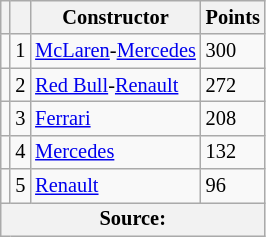<table class="wikitable" style="font-size: 85%;">
<tr>
<th></th>
<th></th>
<th>Constructor</th>
<th>Points</th>
</tr>
<tr>
<td></td>
<td align="center">1</td>
<td> <a href='#'>McLaren</a>-<a href='#'>Mercedes</a></td>
<td>300</td>
</tr>
<tr>
<td></td>
<td align="center">2</td>
<td> <a href='#'>Red Bull</a>-<a href='#'>Renault</a></td>
<td>272</td>
</tr>
<tr>
<td></td>
<td align="center">3</td>
<td> <a href='#'>Ferrari</a></td>
<td>208</td>
</tr>
<tr>
<td></td>
<td align="center">4</td>
<td> <a href='#'>Mercedes</a></td>
<td>132</td>
</tr>
<tr>
<td></td>
<td align="center">5</td>
<td> <a href='#'>Renault</a></td>
<td>96</td>
</tr>
<tr>
<th colspan=4>Source:</th>
</tr>
</table>
